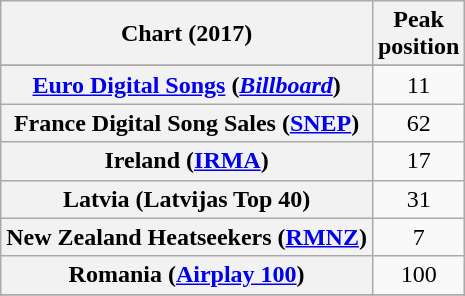<table class="wikitable sortable plainrowheaders" style="text-align:center">
<tr>
<th scope="col">Chart (2017)</th>
<th scope="col">Peak<br> position</th>
</tr>
<tr>
</tr>
<tr>
<th scope="row"><a href='#'>Euro Digital Songs</a> (<em><a href='#'>Billboard</a></em>)</th>
<td>11</td>
</tr>
<tr>
<th scope="row">France Digital Song Sales (<a href='#'>SNEP</a>)</th>
<td>62</td>
</tr>
<tr>
<th scope="row">Ireland (<a href='#'>IRMA</a>)</th>
<td>17</td>
</tr>
<tr>
<th scope="row">Latvia (Latvijas Top 40)</th>
<td>31</td>
</tr>
<tr>
<th scope="row">New Zealand Heatseekers (<a href='#'>RMNZ</a>)</th>
<td>7</td>
</tr>
<tr>
<th scope="row">Romania (<a href='#'>Airplay 100</a>)</th>
<td>100</td>
</tr>
<tr>
</tr>
<tr>
</tr>
</table>
